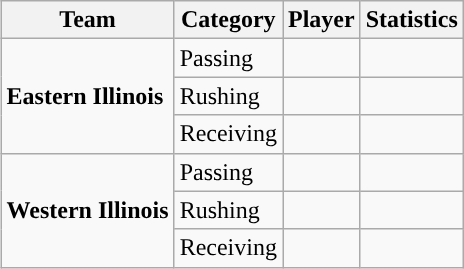<table class="wikitable" style="float: right;">
<tr>
<th>Team</th>
<th>Category</th>
<th>Player</th>
<th>Statistics</th>
</tr>
<tr>
<td rowspan=3><strong>Eastern Illinois</strong></td>
<td>Passing</td>
<td></td>
<td></td>
</tr>
<tr>
<td>Rushing</td>
<td></td>
<td></td>
</tr>
<tr>
<td>Receiving</td>
<td></td>
<td></td>
</tr>
<tr>
<td rowspan=3><strong>Western Illinois</strong></td>
<td>Passing</td>
<td></td>
<td></td>
</tr>
<tr>
<td>Rushing</td>
<td></td>
<td></td>
</tr>
<tr>
<td>Receiving</td>
<td></td>
<td></td>
</tr>
</table>
